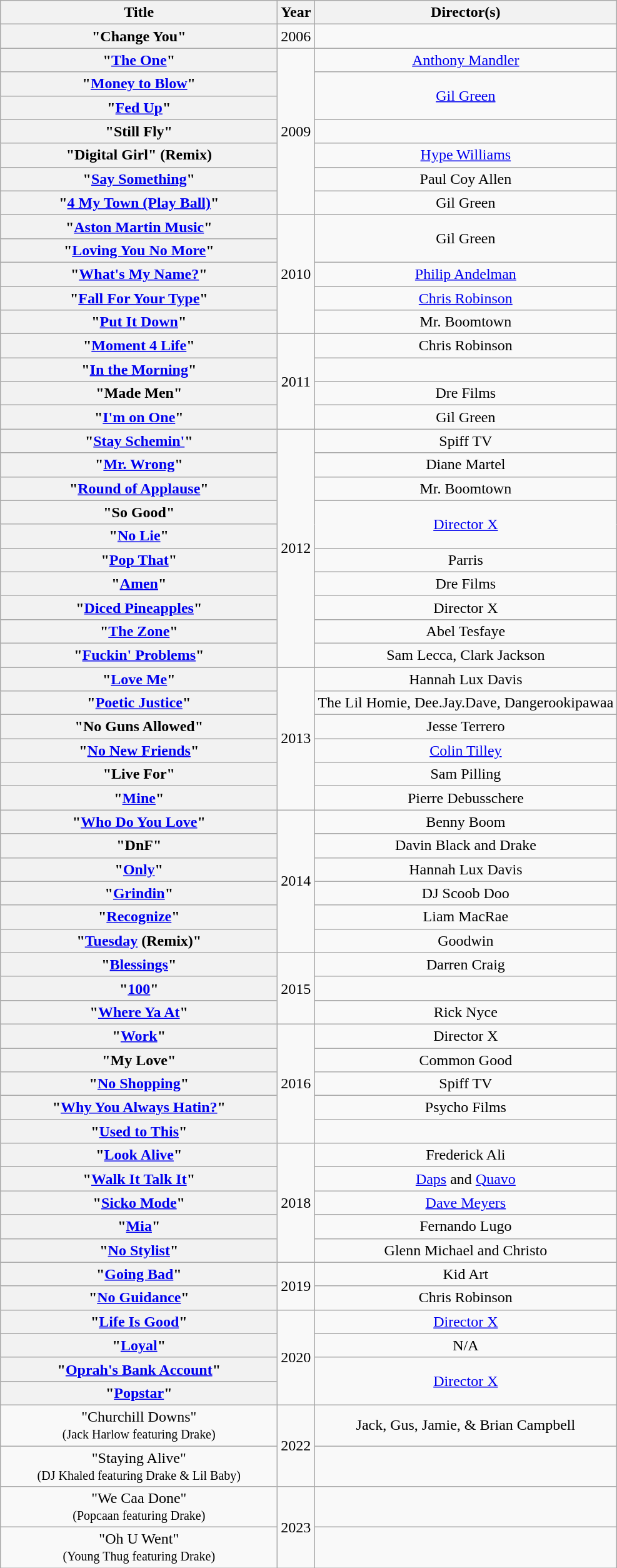<table class="wikitable plainrowheaders" style="text-align:center;">
<tr>
<th scope="col" style="width:18em;">Title</th>
<th scope="col">Year</th>
<th scope="col">Director(s)</th>
</tr>
<tr>
<th scope="row">"Change You"<br></th>
<td>2006</td>
<td></td>
</tr>
<tr>
<th scope="row">"<a href='#'>The One</a>"<br></th>
<td rowspan="7">2009</td>
<td><a href='#'>Anthony Mandler</a></td>
</tr>
<tr>
<th scope="row">"<a href='#'>Money to Blow</a>"<br></th>
<td rowspan="2"><a href='#'>Gil Green</a></td>
</tr>
<tr>
<th scope="row">"<a href='#'>Fed Up</a>"<br></th>
</tr>
<tr>
<th scope="row">"Still Fly"<br></th>
<td></td>
</tr>
<tr>
<th scope="row">"Digital Girl" (Remix)<br></th>
<td><a href='#'>Hype Williams</a></td>
</tr>
<tr>
<th scope="row">"<a href='#'>Say Something</a>"<br></th>
<td>Paul Coy Allen</td>
</tr>
<tr>
<th scope="row">"<a href='#'>4 My Town (Play Ball)</a>"<br></th>
<td>Gil Green</td>
</tr>
<tr>
<th scope="row">"<a href='#'>Aston Martin Music</a>"<br></th>
<td rowspan="5">2010</td>
<td rowspan="2">Gil Green</td>
</tr>
<tr>
<th scope="row">"<a href='#'>Loving You No More</a>"<br></th>
</tr>
<tr>
<th scope="row">"<a href='#'>What's My Name?</a>"<br></th>
<td><a href='#'>Philip Andelman</a></td>
</tr>
<tr>
<th scope="row">"<a href='#'>Fall For Your Type</a>"<br></th>
<td><a href='#'>Chris Robinson</a></td>
</tr>
<tr>
<th scope="row">"<a href='#'>Put It Down</a>"<br></th>
<td>Mr. Boomtown</td>
</tr>
<tr>
<th scope="row">"<a href='#'>Moment 4 Life</a>"<br></th>
<td rowspan="4">2011</td>
<td>Chris Robinson</td>
</tr>
<tr>
<th scope="row">"<a href='#'>In the Morning</a>"<br></th>
<td></td>
</tr>
<tr>
<th scope="row">"Made Men"<br></th>
<td>Dre Films</td>
</tr>
<tr>
<th scope="row">"<a href='#'>I'm on One</a>"<br></th>
<td>Gil Green</td>
</tr>
<tr>
<th scope="row">"<a href='#'>Stay Schemin'</a>"<br></th>
<td rowspan="10">2012</td>
<td>Spiff TV</td>
</tr>
<tr>
<th scope="row">"<a href='#'>Mr. Wrong</a>"<br></th>
<td>Diane Martel</td>
</tr>
<tr>
<th scope="row">"<a href='#'>Round of Applause</a>"<br></th>
<td>Mr. Boomtown</td>
</tr>
<tr>
<th scope="row">"So Good"<br></th>
<td rowspan="2"><a href='#'>Director X</a></td>
</tr>
<tr>
<th scope="row">"<a href='#'>No Lie</a>"<br></th>
</tr>
<tr>
<th scope="row">"<a href='#'>Pop That</a>"<br></th>
<td>Parris</td>
</tr>
<tr>
<th scope="row">"<a href='#'>Amen</a>"<br></th>
<td>Dre Films</td>
</tr>
<tr>
<th scope="row">"<a href='#'>Diced Pineapples</a>"<br></th>
<td>Director X</td>
</tr>
<tr>
<th scope="row">"<a href='#'>The Zone</a>"<br></th>
<td>Abel Tesfaye</td>
</tr>
<tr>
<th scope="row">"<a href='#'>Fuckin' Problems</a>"<br></th>
<td>Sam Lecca, Clark Jackson</td>
</tr>
<tr>
<th scope="row">"<a href='#'>Love Me</a>"<br></th>
<td rowspan="6">2013</td>
<td>Hannah Lux Davis</td>
</tr>
<tr>
<th scope="row">"<a href='#'>Poetic Justice</a>"<br></th>
<td>The Lil Homie, Dee.Jay.Dave, Dangerookipawaa</td>
</tr>
<tr>
<th scope="row">"No Guns Allowed"<br></th>
<td>Jesse Terrero</td>
</tr>
<tr>
<th scope="row">"<a href='#'>No New Friends</a>"<br></th>
<td><a href='#'>Colin Tilley</a></td>
</tr>
<tr>
<th scope="row">"Live For"<br></th>
<td>Sam Pilling</td>
</tr>
<tr>
<th scope="row">"<a href='#'>Mine</a>"<br></th>
<td>Pierre Debusschere</td>
</tr>
<tr>
<th scope="row">"<a href='#'>Who Do You Love</a>"<br></th>
<td rowspan="6">2014</td>
<td>Benny Boom</td>
</tr>
<tr>
<th scope="row">"DnF"<br></th>
<td>Davin Black and Drake</td>
</tr>
<tr>
<th scope="row">"<a href='#'>Only</a>"<br></th>
<td>Hannah Lux Davis</td>
</tr>
<tr>
<th scope="row">"<a href='#'>Grindin</a>"<br></th>
<td>DJ Scoob Doo</td>
</tr>
<tr>
<th scope="row">"<a href='#'>Recognize</a>"<br></th>
<td>Liam MacRae</td>
</tr>
<tr>
<th scope="row">"<a href='#'>Tuesday</a> (Remix)"<br></th>
<td>Goodwin</td>
</tr>
<tr>
<th scope="row">"<a href='#'>Blessings</a>"<br></th>
<td rowspan="3">2015</td>
<td>Darren Craig</td>
</tr>
<tr>
<th scope="row">"<a href='#'>100</a>"<br></th>
<td></td>
</tr>
<tr>
<th scope="row">"<a href='#'>Where Ya At</a>"<br></th>
<td>Rick Nyce</td>
</tr>
<tr>
<th scope="row">"<a href='#'>Work</a>"<br></th>
<td rowspan="5">2016</td>
<td>Director X</td>
</tr>
<tr>
<th scope="row">"My Love"<br></th>
<td>Common Good</td>
</tr>
<tr>
<th scope="row">"<a href='#'>No Shopping</a>"<br></th>
<td>Spiff TV</td>
</tr>
<tr>
<th scope="row">"<a href='#'>Why You Always Hatin?</a>"<br></th>
<td>Psycho Films</td>
</tr>
<tr>
<th scope="row">"<a href='#'>Used to This</a>"<br></th>
<td></td>
</tr>
<tr>
<th scope="row">"<a href='#'>Look Alive</a>"<br></th>
<td rowspan="5">2018</td>
<td>Frederick Ali</td>
</tr>
<tr>
<th scope="row">"<a href='#'>Walk It Talk It</a>"<br></th>
<td><a href='#'>Daps</a> and <a href='#'>Quavo</a></td>
</tr>
<tr>
<th scope="row">"<a href='#'>Sicko Mode</a>"<br></th>
<td><a href='#'>Dave Meyers</a></td>
</tr>
<tr>
<th scope="row">"<a href='#'>Mia</a>"<br></th>
<td>Fernando Lugo</td>
</tr>
<tr>
<th scope="row">"<a href='#'>No Stylist</a>"<br></th>
<td>Glenn Michael and Christo</td>
</tr>
<tr>
<th scope="row">"<a href='#'>Going Bad</a>"<br></th>
<td rowspan="2">2019</td>
<td>Kid Art</td>
</tr>
<tr>
<th scope="row">"<a href='#'>No Guidance</a>"<br></th>
<td>Chris Robinson</td>
</tr>
<tr>
<th scope="row">"<a href='#'>Life Is Good</a>"<br></th>
<td rowspan="4">2020</td>
<td><a href='#'>Director X</a></td>
</tr>
<tr>
<th scope="row">"<a href='#'>Loyal</a>"<br></th>
<td>N/A</td>
</tr>
<tr>
<th scope="row">"<a href='#'>Oprah's Bank Account</a>"<br></th>
<td rowspan="2"><a href='#'>Director X</a></td>
</tr>
<tr>
<th scope="row">"<a href='#'>Popstar</a>"<br></th>
</tr>
<tr>
<td>"Churchill Downs"<br><small>(Jack Harlow featuring Drake)</small></td>
<td rowspan="2">2022</td>
<td>Jack, Gus, Jamie, & Brian Campbell</td>
</tr>
<tr>
<td>"Staying Alive"<br><small>(DJ Khaled featuring Drake & Lil Baby)</small></td>
<td></td>
</tr>
<tr>
<td>"We Caa Done"<br><small>(Popcaan featuring Drake)</small></td>
<td rowspan="2">2023</td>
<td></td>
</tr>
<tr>
<td>"Oh U Went"<br><small>(Young Thug featuring Drake)</small></td>
<td></td>
</tr>
</table>
